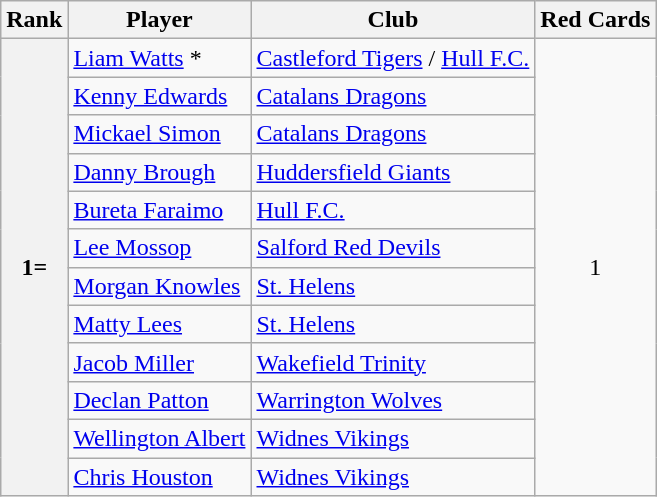<table class="wikitable sortable" style="text-align:left">
<tr>
<th>Rank</th>
<th>Player</th>
<th>Club</th>
<th> Red Cards</th>
</tr>
<tr>
<th rowspan=12>1=</th>
<td> <a href='#'>Liam Watts</a> *</td>
<td> <a href='#'>Castleford Tigers</a> /  <a href='#'>Hull F.C.</a></td>
<td rowspan=12 style="text-align: center;">1</td>
</tr>
<tr>
<td> <a href='#'>Kenny Edwards</a></td>
<td> <a href='#'>Catalans Dragons</a></td>
</tr>
<tr>
<td> <a href='#'>Mickael Simon</a></td>
<td> <a href='#'>Catalans Dragons</a></td>
</tr>
<tr>
<td> <a href='#'>Danny Brough</a></td>
<td> <a href='#'>Huddersfield Giants</a></td>
</tr>
<tr>
<td> <a href='#'>Bureta Faraimo</a></td>
<td> <a href='#'>Hull F.C.</a></td>
</tr>
<tr>
<td> <a href='#'>Lee Mossop</a></td>
<td> <a href='#'>Salford Red Devils</a></td>
</tr>
<tr>
<td> <a href='#'>Morgan Knowles</a></td>
<td> <a href='#'>St. Helens</a></td>
</tr>
<tr>
<td> <a href='#'>Matty Lees</a></td>
<td> <a href='#'>St. Helens</a></td>
</tr>
<tr>
<td> <a href='#'>Jacob Miller</a></td>
<td> <a href='#'>Wakefield Trinity</a></td>
</tr>
<tr>
<td> <a href='#'>Declan Patton</a></td>
<td> <a href='#'>Warrington Wolves</a></td>
</tr>
<tr>
<td> <a href='#'>Wellington Albert</a></td>
<td> <a href='#'>Widnes Vikings</a></td>
</tr>
<tr>
<td> <a href='#'>Chris Houston</a></td>
<td> <a href='#'>Widnes Vikings</a></td>
</tr>
</table>
